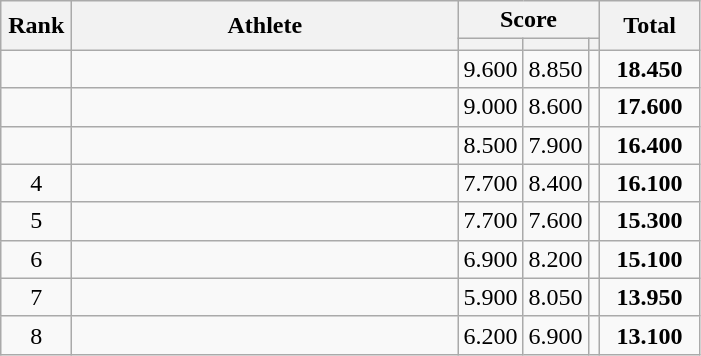<table class=wikitable style="text-align:center">
<tr>
<th width="40" rowspan="2">Rank</th>
<th width="250" rowspan="2">Athlete</th>
<th width="60" colspan="3">Score</th>
<th width="60" rowspan="2">Total</th>
</tr>
<tr>
<th></th>
<th></th>
<th></th>
</tr>
<tr>
<td></td>
<td align="left"></td>
<td>9.600</td>
<td>8.850</td>
<td></td>
<td><strong>18.450</strong></td>
</tr>
<tr>
<td></td>
<td align="left"></td>
<td>9.000</td>
<td>8.600</td>
<td></td>
<td><strong>17.600</strong></td>
</tr>
<tr>
<td></td>
<td align="left"></td>
<td>8.500</td>
<td>7.900</td>
<td></td>
<td><strong>16.400</strong></td>
</tr>
<tr>
<td>4</td>
<td align="left"></td>
<td>7.700</td>
<td>8.400</td>
<td></td>
<td><strong>16.100</strong></td>
</tr>
<tr>
<td>5</td>
<td align="left"></td>
<td>7.700</td>
<td>7.600</td>
<td></td>
<td><strong>15.300</strong></td>
</tr>
<tr>
<td>6</td>
<td align="left"></td>
<td>6.900</td>
<td>8.200</td>
<td></td>
<td><strong>15.100</strong></td>
</tr>
<tr>
<td>7</td>
<td align="left"></td>
<td>5.900</td>
<td>8.050</td>
<td></td>
<td><strong>13.950</strong></td>
</tr>
<tr>
<td>8</td>
<td align="left"></td>
<td>6.200</td>
<td>6.900</td>
<td></td>
<td><strong>13.100</strong></td>
</tr>
</table>
